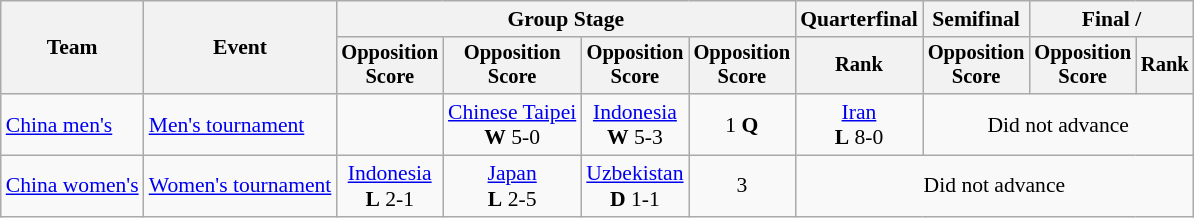<table class="wikitable" style="font-size:90%">
<tr>
<th rowspan=2>Team</th>
<th rowspan=2>Event</th>
<th colspan=4>Group Stage</th>
<th>Quarterfinal</th>
<th>Semifinal</th>
<th colspan=2>Final / </th>
</tr>
<tr style="font-size:95%">
<th>Opposition<br>Score</th>
<th>Opposition<br>Score</th>
<th>Opposition<br>Score</th>
<th>Opposition<br>Score</th>
<th>Rank</th>
<th>Opposition<br>Score</th>
<th>Opposition<br>Score</th>
<th>Rank</th>
</tr>
<tr align=center>
<td align=left><a href='#'>China men's</a></td>
<td align=left><a href='#'>Men's tournament</a></td>
<td></td>
<td> <a href='#'>Chinese Taipei</a><br><strong>W</strong> 5-0</td>
<td> <a href='#'>Indonesia</a><br><strong>W</strong> 5-3</td>
<td>1 <strong>Q</strong></td>
<td> <a href='#'>Iran</a><br><strong>L</strong> 8-0</td>
<td colspan=3>Did not advance</td>
</tr>
<tr align=center>
<td align=left><a href='#'>China women's</a></td>
<td align=left><a href='#'>Women's tournament</a></td>
<td> <a href='#'>Indonesia</a><br><strong>L</strong> 2-1</td>
<td> <a href='#'>Japan</a><br><strong>L</strong> 2-5</td>
<td> <a href='#'>Uzbekistan</a><br><strong>D</strong> 1-1</td>
<td>3</td>
<td colspan=4>Did not advance</td>
</tr>
</table>
